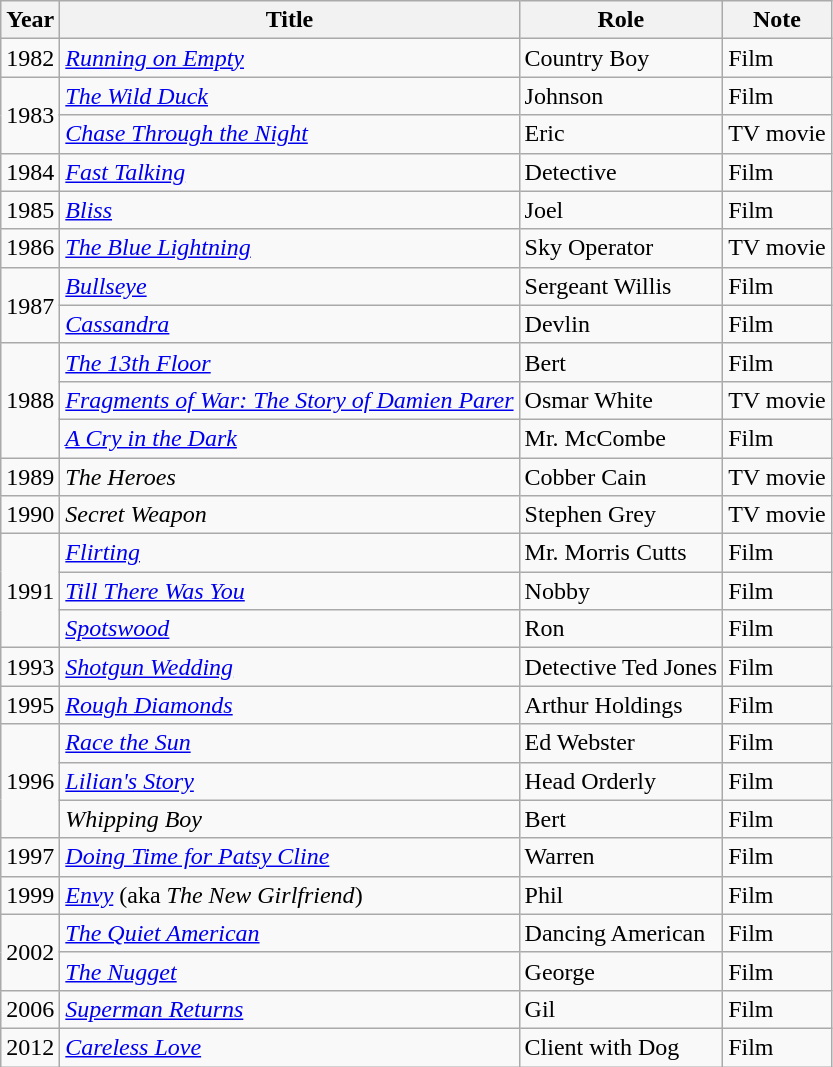<table class="wikitable sortable plainrowheaders">
<tr>
<th scope="col">Year</th>
<th scope="col">Title</th>
<th scope="col">Role</th>
<th scope="col">Note</th>
</tr>
<tr>
<td>1982</td>
<td><em><a href='#'>Running on Empty</a></em></td>
<td>Country Boy</td>
<td>Film</td>
</tr>
<tr>
<td rowspan=2>1983</td>
<td><em><a href='#'>The Wild Duck</a></em></td>
<td>Johnson</td>
<td>Film</td>
</tr>
<tr>
<td><em><a href='#'>Chase Through the Night</a></em></td>
<td>Eric</td>
<td>TV movie</td>
</tr>
<tr>
<td>1984</td>
<td><em><a href='#'>Fast Talking</a></em></td>
<td>Detective</td>
<td>Film</td>
</tr>
<tr>
<td>1985</td>
<td><em><a href='#'>Bliss</a></em></td>
<td>Joel</td>
<td>Film</td>
</tr>
<tr>
<td>1986</td>
<td><em><a href='#'>The Blue Lightning</a></em></td>
<td>Sky Operator</td>
<td>TV movie</td>
</tr>
<tr>
<td rowspan=2>1987</td>
<td><em><a href='#'>Bullseye</a></em></td>
<td>Sergeant Willis</td>
<td>Film</td>
</tr>
<tr>
<td><em><a href='#'>Cassandra</a></em></td>
<td>Devlin</td>
<td>Film</td>
</tr>
<tr>
<td rowspan=3>1988</td>
<td><em><a href='#'>The 13th Floor</a></em></td>
<td>Bert</td>
<td>Film</td>
</tr>
<tr>
<td><em><a href='#'>Fragments of War: The Story of Damien Parer</a></em></td>
<td>Osmar White</td>
<td>TV movie</td>
</tr>
<tr>
<td><em><a href='#'>A Cry in the Dark</a></em></td>
<td>Mr. McCombe</td>
<td>Film</td>
</tr>
<tr>
<td>1989</td>
<td><em>The Heroes</em></td>
<td>Cobber Cain</td>
<td>TV movie</td>
</tr>
<tr>
<td>1990</td>
<td><em>Secret Weapon</em></td>
<td>Stephen Grey</td>
<td>TV movie</td>
</tr>
<tr>
<td rowspan=3>1991</td>
<td><em><a href='#'>Flirting</a></em></td>
<td>Mr. Morris Cutts</td>
<td>Film</td>
</tr>
<tr>
<td><em><a href='#'>Till There Was You</a></em></td>
<td>Nobby</td>
<td>Film</td>
</tr>
<tr>
<td><em><a href='#'>Spotswood</a></em></td>
<td>Ron</td>
<td>Film</td>
</tr>
<tr>
<td>1993</td>
<td><em><a href='#'>Shotgun Wedding</a></em></td>
<td>Detective Ted Jones</td>
<td>Film</td>
</tr>
<tr>
<td>1995</td>
<td><em><a href='#'>Rough Diamonds</a></em></td>
<td>Arthur Holdings</td>
<td>Film</td>
</tr>
<tr>
<td rowspan=3>1996</td>
<td><em><a href='#'>Race the Sun</a></em></td>
<td>Ed Webster</td>
<td>Film</td>
</tr>
<tr>
<td><em><a href='#'>Lilian's Story</a></em></td>
<td>Head Orderly</td>
<td>Film</td>
</tr>
<tr>
<td><em>Whipping Boy</em></td>
<td>Bert</td>
<td>Film</td>
</tr>
<tr>
<td>1997</td>
<td><em><a href='#'>Doing Time for Patsy Cline</a></em></td>
<td>Warren</td>
<td>Film</td>
</tr>
<tr>
<td>1999</td>
<td><em><a href='#'>Envy</a></em> (aka <em>The New Girlfriend</em>)</td>
<td>Phil</td>
<td>Film</td>
</tr>
<tr>
<td rowspan=2>2002</td>
<td><em><a href='#'>The Quiet American</a></em></td>
<td>Dancing American</td>
<td>Film</td>
</tr>
<tr>
<td><em><a href='#'>The Nugget</a></em></td>
<td>George</td>
<td>Film</td>
</tr>
<tr>
<td>2006</td>
<td><em><a href='#'>Superman Returns</a></em></td>
<td>Gil</td>
<td>Film</td>
</tr>
<tr>
<td>2012</td>
<td><em><a href='#'>Careless Love</a></em></td>
<td>Client with Dog</td>
<td>Film</td>
</tr>
</table>
